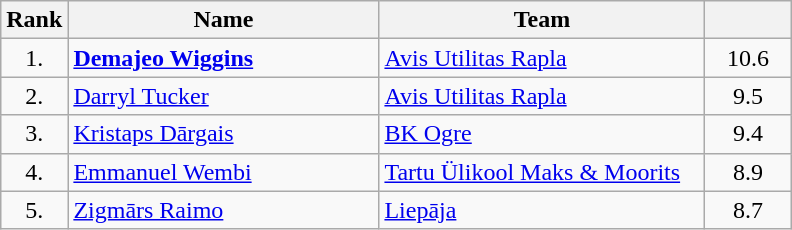<table class="wikitable" style="text-align: center;">
<tr>
<th>Rank</th>
<th width=200>Name</th>
<th width=210>Team</th>
<th width=50></th>
</tr>
<tr>
<td>1.</td>
<td align="left"> <strong><a href='#'>Demajeo Wiggins</a></strong></td>
<td style="text-align:left;"><a href='#'>Avis Utilitas Rapla</a></td>
<td>10.6</td>
</tr>
<tr>
<td>2.</td>
<td align="left"> <a href='#'>Darryl Tucker</a></td>
<td style="text-align:left;"><a href='#'>Avis Utilitas Rapla</a></td>
<td>9.5</td>
</tr>
<tr>
<td>3.</td>
<td align="left"> <a href='#'>Kristaps Dārgais</a></td>
<td style="text-align:left;"><a href='#'>BK Ogre</a></td>
<td>9.4</td>
</tr>
<tr>
<td>4.</td>
<td align="left"> <a href='#'>Emmanuel Wembi</a></td>
<td style="text-align:left;"><a href='#'>Tartu Ülikool Maks & Moorits</a></td>
<td>8.9</td>
</tr>
<tr>
<td>5.</td>
<td align="left"> <a href='#'>Zigmārs Raimo</a></td>
<td style="text-align:left;"><a href='#'>Liepāja</a></td>
<td>8.7</td>
</tr>
</table>
